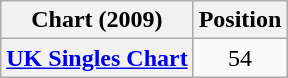<table class="wikitable plainrowheaders">
<tr>
<th scope="col">Chart (2009)</th>
<th scope="col">Position</th>
</tr>
<tr>
<th scope="row"><a href='#'>UK Singles Chart</a></th>
<td style="text-align:center;">54</td>
</tr>
</table>
